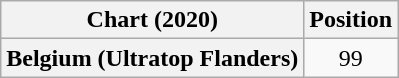<table class="wikitable plainrowheaders" style="text-align:center;">
<tr>
<th scope="col">Chart (2020)</th>
<th scope="col">Position</th>
</tr>
<tr>
<th scope="row">Belgium (Ultratop Flanders)</th>
<td>99</td>
</tr>
</table>
